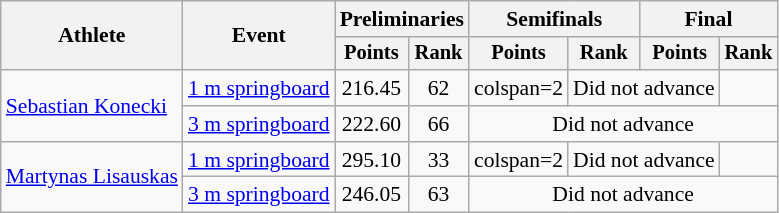<table class="wikitable" style="text-align:center; font-size:90%; ">
<tr>
<th rowspan=2>Athlete</th>
<th rowspan=2>Event</th>
<th colspan=2>Preliminaries</th>
<th colspan=2>Semifinals</th>
<th colspan=2>Final</th>
</tr>
<tr style="font-size:95%">
<th>Points</th>
<th>Rank</th>
<th>Points</th>
<th>Rank</th>
<th>Points</th>
<th>Rank</th>
</tr>
<tr>
<td align=left rowspan=2><a href='#'>Sebastian Konecki</a></td>
<td align=left><a href='#'>1 m springboard</a></td>
<td>216.45</td>
<td>62</td>
<td>colspan=2 </td>
<td colspan=2>Did not advance</td>
</tr>
<tr>
<td align=left><a href='#'>3 m springboard</a></td>
<td>222.60</td>
<td>66</td>
<td colspan=4>Did not advance</td>
</tr>
<tr>
<td align=left rowspan=2><a href='#'>Martynas Lisauskas</a></td>
<td align=left><a href='#'>1 m springboard</a></td>
<td>295.10</td>
<td>33</td>
<td>colspan=2 </td>
<td colspan=2>Did not advance</td>
</tr>
<tr>
<td align=left><a href='#'>3 m springboard</a></td>
<td>246.05</td>
<td>63</td>
<td colspan=4>Did not advance</td>
</tr>
</table>
